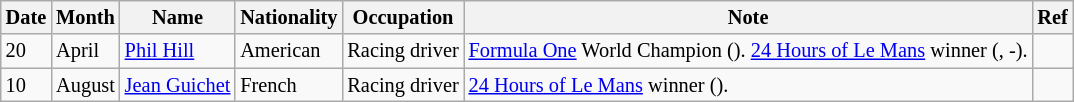<table class="wikitable" style="font-size:85%;">
<tr>
<th>Date</th>
<th>Month</th>
<th>Name</th>
<th>Nationality</th>
<th>Occupation</th>
<th>Note</th>
<th>Ref</th>
</tr>
<tr>
<td>20</td>
<td>April</td>
<td><a href='#'>Phil Hill</a></td>
<td>American</td>
<td>Racing driver</td>
<td><a href='#'>Formula One</a> World Champion (). <a href='#'>24 Hours of Le Mans</a> winner (, -).</td>
<td></td>
</tr>
<tr>
<td>10</td>
<td>August</td>
<td><a href='#'>Jean Guichet</a></td>
<td>French</td>
<td>Racing driver</td>
<td><a href='#'>24 Hours of Le Mans</a> winner ().</td>
<td></td>
</tr>
</table>
